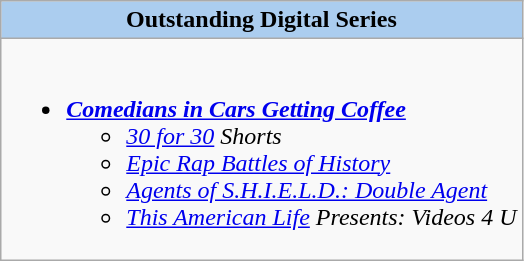<table class=wikitable style="width="100%">
<tr>
<th colspan="2" style="background:#abcdef;">Outstanding Digital Series</th>
</tr>
<tr>
<td colspan="2" style="vertical-align:top;"><br><ul><li><strong><em><a href='#'>Comedians in Cars Getting Coffee</a></em></strong><ul><li><em><a href='#'>30 for 30</a> Shorts</em></li><li><em><a href='#'>Epic Rap Battles of History</a></em></li><li><em><a href='#'>Agents of S.H.I.E.L.D.: Double Agent</a></em></li><li><em><a href='#'>This American Life</a> Presents: Videos 4 U</em></li></ul></li></ul></td>
</tr>
</table>
